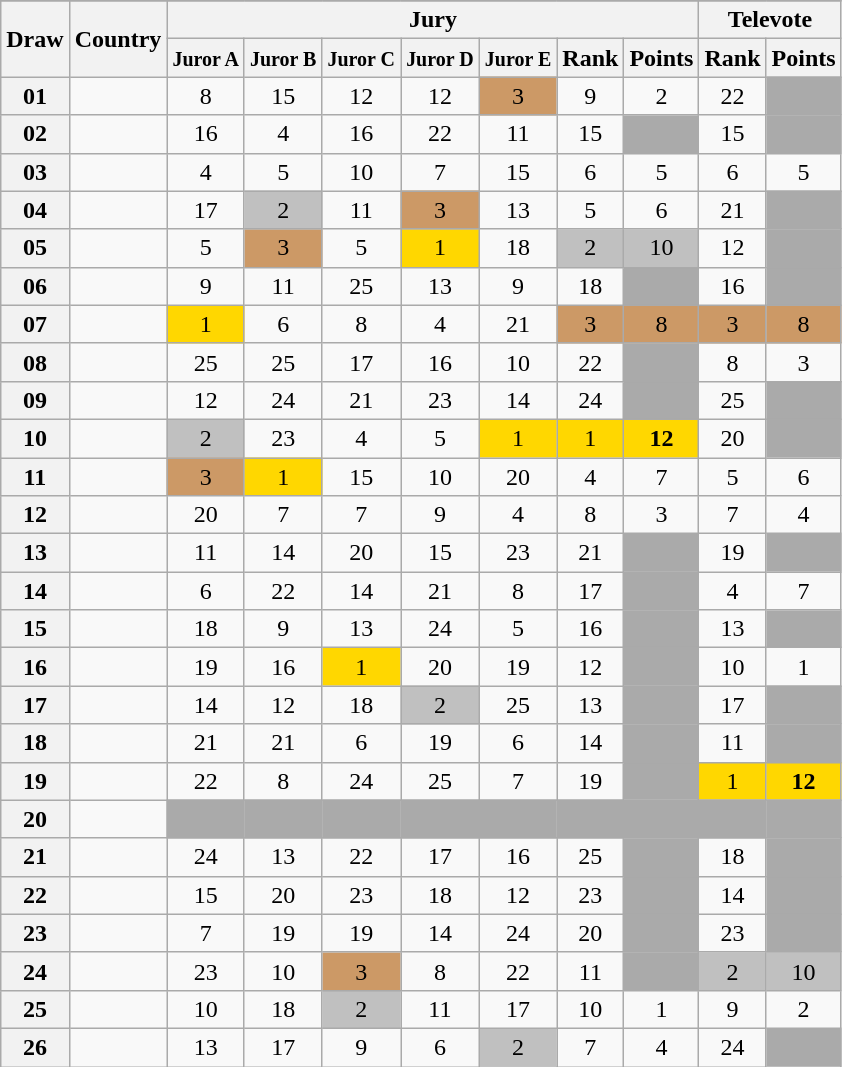<table class="sortable wikitable collapsible plainrowheaders" style="text-align:center;">
<tr>
</tr>
<tr>
<th scope="col" rowspan="2">Draw</th>
<th scope="col" rowspan="2">Country</th>
<th scope="col" colspan="7">Jury</th>
<th scope="col" colspan="2">Televote</th>
</tr>
<tr>
<th scope="col"><small>Juror A</small></th>
<th scope="col"><small>Juror B</small></th>
<th scope="col"><small>Juror C</small></th>
<th scope="col"><small>Juror D</small></th>
<th scope="col"><small>Juror E</small></th>
<th scope="col">Rank</th>
<th scope="col">Points</th>
<th scope="col">Rank</th>
<th scope="col">Points</th>
</tr>
<tr>
<th scope="row" style="text-align:center;">01</th>
<td style="text-align:left;"></td>
<td>8</td>
<td>15</td>
<td>12</td>
<td>12</td>
<td style="background:#CC9966;">3</td>
<td>9</td>
<td>2</td>
<td>22</td>
<td style="background:#AAAAAA;"></td>
</tr>
<tr>
<th scope="row" style="text-align:center;">02</th>
<td style="text-align:left;"></td>
<td>16</td>
<td>4</td>
<td>16</td>
<td>22</td>
<td>11</td>
<td>15</td>
<td style="background:#AAAAAA;"></td>
<td>15</td>
<td style="background:#AAAAAA;"></td>
</tr>
<tr>
<th scope="row" style="text-align:center;">03</th>
<td style="text-align:left;"></td>
<td>4</td>
<td>5</td>
<td>10</td>
<td>7</td>
<td>15</td>
<td>6</td>
<td>5</td>
<td>6</td>
<td>5</td>
</tr>
<tr>
<th scope="row" style="text-align:center;">04</th>
<td style="text-align:left;"></td>
<td>17</td>
<td style="background:silver;">2</td>
<td>11</td>
<td style="background:#CC9966;">3</td>
<td>13</td>
<td>5</td>
<td>6</td>
<td>21</td>
<td style="background:#AAAAAA;"></td>
</tr>
<tr>
<th scope="row" style="text-align:center;">05</th>
<td style="text-align:left;"></td>
<td>5</td>
<td style="background:#CC9966;">3</td>
<td>5</td>
<td style="background:gold;">1</td>
<td>18</td>
<td style="background:silver;">2</td>
<td style="background:silver;">10</td>
<td>12</td>
<td style="background:#AAAAAA;"></td>
</tr>
<tr>
<th scope="row" style="text-align:center;">06</th>
<td style="text-align:left;"></td>
<td>9</td>
<td>11</td>
<td>25</td>
<td>13</td>
<td>9</td>
<td>18</td>
<td style="background:#AAAAAA;"></td>
<td>16</td>
<td style="background:#AAAAAA;"></td>
</tr>
<tr>
<th scope="row" style="text-align:center;">07</th>
<td style="text-align:left;"></td>
<td style="background:gold;">1</td>
<td>6</td>
<td>8</td>
<td>4</td>
<td>21</td>
<td style="background:#CC9966;">3</td>
<td style="background:#CC9966;">8</td>
<td style="background:#CC9966;">3</td>
<td style="background:#CC9966;">8</td>
</tr>
<tr>
<th scope="row" style="text-align:center;">08</th>
<td style="text-align:left;"></td>
<td>25</td>
<td>25</td>
<td>17</td>
<td>16</td>
<td>10</td>
<td>22</td>
<td style="background:#AAAAAA;"></td>
<td>8</td>
<td>3</td>
</tr>
<tr>
<th scope="row" style="text-align:center;">09</th>
<td style="text-align:left;"></td>
<td>12</td>
<td>24</td>
<td>21</td>
<td>23</td>
<td>14</td>
<td>24</td>
<td style="background:#AAAAAA;"></td>
<td>25</td>
<td style="background:#AAAAAA;"></td>
</tr>
<tr>
<th scope="row" style="text-align:center;">10</th>
<td style="text-align:left;"></td>
<td style="background:silver;">2</td>
<td>23</td>
<td>4</td>
<td>5</td>
<td style="background:gold;">1</td>
<td style="background:gold;">1</td>
<td style="background:gold;"><strong>12</strong></td>
<td>20</td>
<td style="background:#AAAAAA;"></td>
</tr>
<tr>
<th scope="row" style="text-align:center;">11</th>
<td style="text-align:left;"></td>
<td style="background:#CC9966;">3</td>
<td style="background:gold;">1</td>
<td>15</td>
<td>10</td>
<td>20</td>
<td>4</td>
<td>7</td>
<td>5</td>
<td>6</td>
</tr>
<tr>
<th scope="row" style="text-align:center;">12</th>
<td style="text-align:left;"></td>
<td>20</td>
<td>7</td>
<td>7</td>
<td>9</td>
<td>4</td>
<td>8</td>
<td>3</td>
<td>7</td>
<td>4</td>
</tr>
<tr>
<th scope="row" style="text-align:center;">13</th>
<td style="text-align:left;"></td>
<td>11</td>
<td>14</td>
<td>20</td>
<td>15</td>
<td>23</td>
<td>21</td>
<td style="background:#AAAAAA;"></td>
<td>19</td>
<td style="background:#AAAAAA;"></td>
</tr>
<tr>
<th scope="row" style="text-align:center;">14</th>
<td style="text-align:left;"></td>
<td>6</td>
<td>22</td>
<td>14</td>
<td>21</td>
<td>8</td>
<td>17</td>
<td style="background:#AAAAAA;"></td>
<td>4</td>
<td>7</td>
</tr>
<tr>
<th scope="row" style="text-align:center;">15</th>
<td style="text-align:left;"></td>
<td>18</td>
<td>9</td>
<td>13</td>
<td>24</td>
<td>5</td>
<td>16</td>
<td style="background:#AAAAAA;"></td>
<td>13</td>
<td style="background:#AAAAAA;"></td>
</tr>
<tr>
<th scope="row" style="text-align:center;">16</th>
<td style="text-align:left;"></td>
<td>19</td>
<td>16</td>
<td style="background:gold;">1</td>
<td>20</td>
<td>19</td>
<td>12</td>
<td style="background:#AAAAAA;"></td>
<td>10</td>
<td>1</td>
</tr>
<tr>
<th scope="row" style="text-align:center;">17</th>
<td style="text-align:left;"></td>
<td>14</td>
<td>12</td>
<td>18</td>
<td style="background:silver;">2</td>
<td>25</td>
<td>13</td>
<td style="background:#AAAAAA;"></td>
<td>17</td>
<td style="background:#AAAAAA;"></td>
</tr>
<tr>
<th scope="row" style="text-align:center;">18</th>
<td style="text-align:left;"></td>
<td>21</td>
<td>21</td>
<td>6</td>
<td>19</td>
<td>6</td>
<td>14</td>
<td style="background:#AAAAAA;"></td>
<td>11</td>
<td style="background:#AAAAAA;"></td>
</tr>
<tr>
<th scope="row" style="text-align:center;">19</th>
<td style="text-align:left;"></td>
<td>22</td>
<td>8</td>
<td>24</td>
<td>25</td>
<td>7</td>
<td>19</td>
<td style="background:#AAAAAA;"></td>
<td style="background:gold;">1</td>
<td style="background:gold;"><strong>12</strong></td>
</tr>
<tr class="sortbottom">
<th scope="row" style="text-align:center;">20</th>
<td style="text-align:left;"></td>
<td style="background:#AAAAAA;"></td>
<td style="background:#AAAAAA;"></td>
<td style="background:#AAAAAA;"></td>
<td style="background:#AAAAAA;"></td>
<td style="background:#AAAAAA;"></td>
<td style="background:#AAAAAA;"></td>
<td style="background:#AAAAAA;"></td>
<td style="background:#AAAAAA;"></td>
<td style="background:#AAAAAA;"></td>
</tr>
<tr>
<th scope="row" style="text-align:center;">21</th>
<td style="text-align:left;"></td>
<td>24</td>
<td>13</td>
<td>22</td>
<td>17</td>
<td>16</td>
<td>25</td>
<td style="background:#AAAAAA;"></td>
<td>18</td>
<td style="background:#AAAAAA;"></td>
</tr>
<tr>
<th scope="row" style="text-align:center;">22</th>
<td style="text-align:left;"></td>
<td>15</td>
<td>20</td>
<td>23</td>
<td>18</td>
<td>12</td>
<td>23</td>
<td style="background:#AAAAAA;"></td>
<td>14</td>
<td style="background:#AAAAAA;"></td>
</tr>
<tr>
<th scope="row" style="text-align:center;">23</th>
<td style="text-align:left;"></td>
<td>7</td>
<td>19</td>
<td>19</td>
<td>14</td>
<td>24</td>
<td>20</td>
<td style="background:#AAAAAA;"></td>
<td>23</td>
<td style="background:#AAAAAA;"></td>
</tr>
<tr>
<th scope="row" style="text-align:center;">24</th>
<td style="text-align:left;"></td>
<td>23</td>
<td>10</td>
<td style="background:#CC9966;">3</td>
<td>8</td>
<td>22</td>
<td>11</td>
<td style="background:#AAAAAA;"></td>
<td style="background:silver;">2</td>
<td style="background:silver;">10</td>
</tr>
<tr>
<th scope="row" style="text-align:center;">25</th>
<td style="text-align:left;"></td>
<td>10</td>
<td>18</td>
<td style="background:silver;">2</td>
<td>11</td>
<td>17</td>
<td>10</td>
<td>1</td>
<td>9</td>
<td>2</td>
</tr>
<tr>
<th scope="row" style="text-align:center;">26</th>
<td style="text-align:left;"></td>
<td>13</td>
<td>17</td>
<td>9</td>
<td>6</td>
<td style="background:silver;">2</td>
<td>7</td>
<td>4</td>
<td>24</td>
<td style="background:#AAAAAA;"></td>
</tr>
</table>
